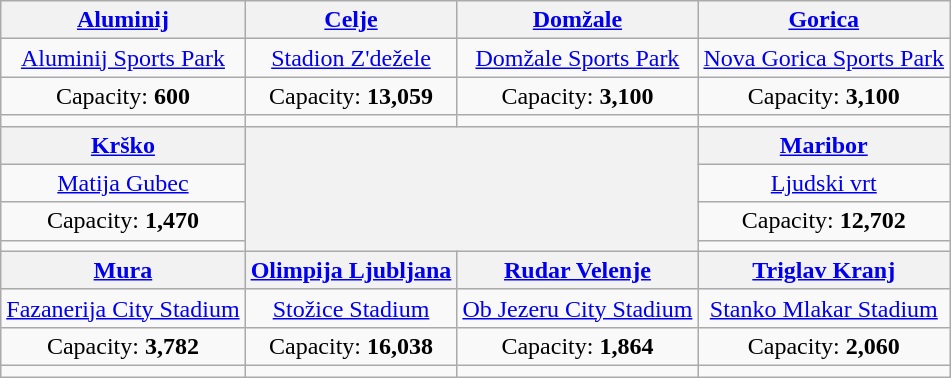<table class="wikitable" style="text-align:center">
<tr>
<th><a href='#'>Aluminij</a></th>
<th><a href='#'>Celje</a></th>
<th><a href='#'>Domžale</a></th>
<th><a href='#'>Gorica</a></th>
</tr>
<tr>
<td><a href='#'>Aluminij Sports Park</a></td>
<td><a href='#'>Stadion Z'dežele</a></td>
<td><a href='#'>Domžale Sports Park</a></td>
<td><a href='#'>Nova Gorica Sports Park</a></td>
</tr>
<tr>
<td>Capacity: <strong>600</strong></td>
<td>Capacity: <strong>13,059</strong></td>
<td>Capacity: <strong>3,100</strong></td>
<td>Capacity: <strong>3,100</strong></td>
</tr>
<tr>
<td></td>
<td></td>
<td></td>
<td></td>
</tr>
<tr>
<th><a href='#'>Krško</a></th>
<th colspan=2 rowspan=4><br></th>
<th><a href='#'>Maribor</a></th>
</tr>
<tr>
<td><a href='#'>Matija Gubec</a></td>
<td><a href='#'>Ljudski vrt</a></td>
</tr>
<tr>
<td>Capacity: <strong>1,470</strong></td>
<td>Capacity: <strong>12,702</strong></td>
</tr>
<tr>
<td></td>
<td></td>
</tr>
<tr>
<th><a href='#'>Mura</a></th>
<th><a href='#'>Olimpija Ljubljana</a></th>
<th><a href='#'>Rudar Velenje</a></th>
<th><a href='#'>Triglav Kranj</a></th>
</tr>
<tr>
<td><a href='#'>Fazanerija City Stadium</a></td>
<td><a href='#'>Stožice Stadium</a></td>
<td><a href='#'>Ob Jezeru City Stadium</a></td>
<td><a href='#'>Stanko Mlakar Stadium</a></td>
</tr>
<tr>
<td>Capacity: <strong>3,782</strong></td>
<td>Capacity: <strong>16,038</strong></td>
<td>Capacity: <strong>1,864</strong></td>
<td>Capacity: <strong>2,060</strong></td>
</tr>
<tr>
<td></td>
<td></td>
<td></td>
<td></td>
</tr>
</table>
